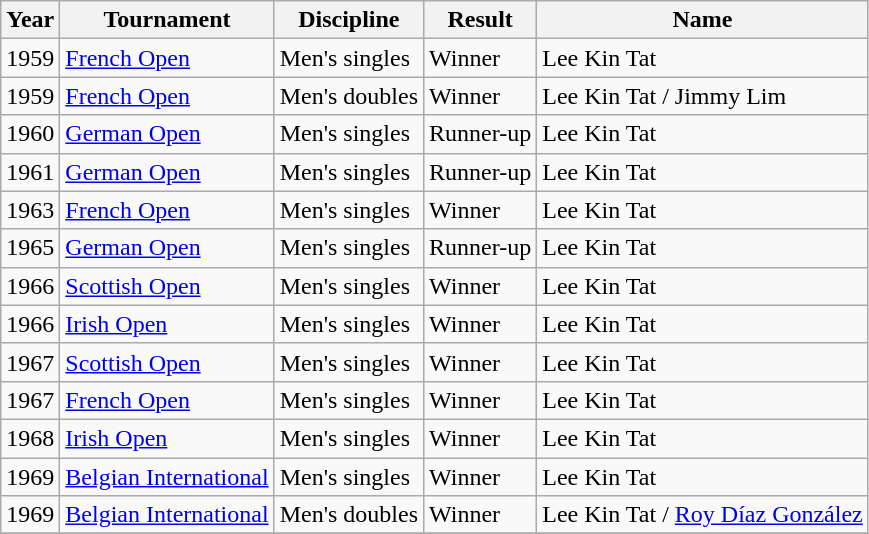<table class="sortable wikitable">
<tr>
<th>Year</th>
<th>Tournament</th>
<th>Discipline</th>
<th>Result</th>
<th>Name</th>
</tr>
<tr>
<td>1959</td>
<td><a href='#'>French Open</a></td>
<td>Men's singles</td>
<td>Winner</td>
<td>Lee Kin Tat</td>
</tr>
<tr>
<td>1959</td>
<td><a href='#'>French Open</a></td>
<td>Men's doubles</td>
<td>Winner</td>
<td>Lee Kin Tat / Jimmy Lim</td>
</tr>
<tr>
<td>1960</td>
<td><a href='#'>German Open</a></td>
<td>Men's singles</td>
<td>Runner-up</td>
<td>Lee Kin Tat</td>
</tr>
<tr>
<td>1961</td>
<td><a href='#'>German Open</a></td>
<td>Men's singles</td>
<td>Runner-up</td>
<td>Lee Kin Tat</td>
</tr>
<tr>
<td>1963</td>
<td><a href='#'>French Open</a></td>
<td>Men's singles</td>
<td>Winner</td>
<td>Lee Kin Tat</td>
</tr>
<tr>
<td>1965</td>
<td><a href='#'>German Open</a></td>
<td>Men's singles</td>
<td>Runner-up</td>
<td>Lee Kin Tat</td>
</tr>
<tr>
<td>1966</td>
<td><a href='#'>Scottish Open</a></td>
<td>Men's singles</td>
<td>Winner</td>
<td>Lee Kin Tat</td>
</tr>
<tr>
<td>1966</td>
<td><a href='#'>Irish Open</a></td>
<td>Men's singles</td>
<td>Winner</td>
<td>Lee Kin Tat</td>
</tr>
<tr>
<td>1967</td>
<td><a href='#'>Scottish Open</a></td>
<td>Men's singles</td>
<td>Winner</td>
<td>Lee Kin Tat</td>
</tr>
<tr>
<td>1967</td>
<td><a href='#'>French Open</a></td>
<td>Men's singles</td>
<td>Winner</td>
<td>Lee Kin Tat</td>
</tr>
<tr>
<td>1968</td>
<td><a href='#'>Irish Open</a></td>
<td>Men's singles</td>
<td>Winner</td>
<td>Lee Kin Tat</td>
</tr>
<tr>
<td>1969</td>
<td><a href='#'>Belgian International</a></td>
<td>Men's singles</td>
<td>Winner</td>
<td>Lee Kin Tat</td>
</tr>
<tr>
<td>1969</td>
<td><a href='#'>Belgian International</a></td>
<td>Men's doubles</td>
<td>Winner</td>
<td>Lee Kin Tat / <a href='#'>Roy Díaz González</a></td>
</tr>
<tr>
</tr>
</table>
